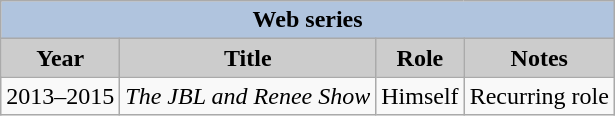<table class="wikitable">
<tr style="text-align:center;">
<th colspan=4 style="background:#B0C4DE;">Web series</th>
</tr>
<tr style="text-align:center;">
<th style="background:#ccc;">Year</th>
<th style="background:#ccc;">Title</th>
<th style="background:#ccc;">Role</th>
<th style="background:#ccc;">Notes</th>
</tr>
<tr>
<td>2013–2015</td>
<td><em>The JBL and Renee Show</em></td>
<td>Himself</td>
<td>Recurring role</td>
</tr>
</table>
